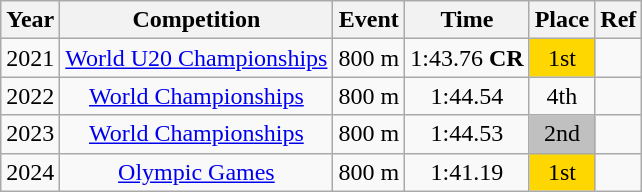<table class="wikitable">
<tr>
<th>Year</th>
<th>Competition</th>
<th>Event</th>
<th>Time</th>
<th>Place</th>
<th>Ref</th>
</tr>
<tr>
<td align="center">2021</td>
<td align="center"><a href='#'>World U20 Championships</a></td>
<td align="center">800 m</td>
<td align="center">1:43.76 <strong>CR</strong></td>
<td bgcolor="gold"align="center">1st</td>
<td></td>
</tr>
<tr>
<td align=center>2022</td>
<td align=center><a href='#'>World Championships</a></td>
<td align=center>800 m</td>
<td align=center>1:44.54</td>
<td align=center>4th</td>
<td></td>
</tr>
<tr>
<td align=center>2023</td>
<td align=center><a href='#'>World Championships</a></td>
<td align=center>800 m</td>
<td align=center>1:44.53</td>
<td bgcolor="silver"align=center>2nd</td>
<td></td>
</tr>
<tr>
<td align=center>2024</td>
<td align=center><a href='#'>Olympic Games</a></td>
<td align=center>800 m</td>
<td align=center>1:41.19</td>
<td bgcolor="gold"align=center>1st</td>
<td></td>
</tr>
</table>
